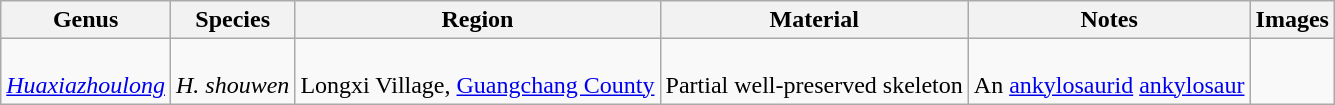<table class="wikitable" align="center">
<tr>
<th>Genus</th>
<th>Species</th>
<th>Region</th>
<th>Material</th>
<th>Notes</th>
<th>Images</th>
</tr>
<tr>
<td><br><em><a href='#'>Huaxiazhoulong</a></em></td>
<td><br><em>H. shouwen</em></td>
<td><br>Longxi Village, <a href='#'>Guangchang County</a></td>
<td><br>Partial well-preserved skeleton</td>
<td><br>An <a href='#'>ankylosaurid</a> <a href='#'>ankylosaur</a></td>
<td><br></td>
</tr>
</table>
